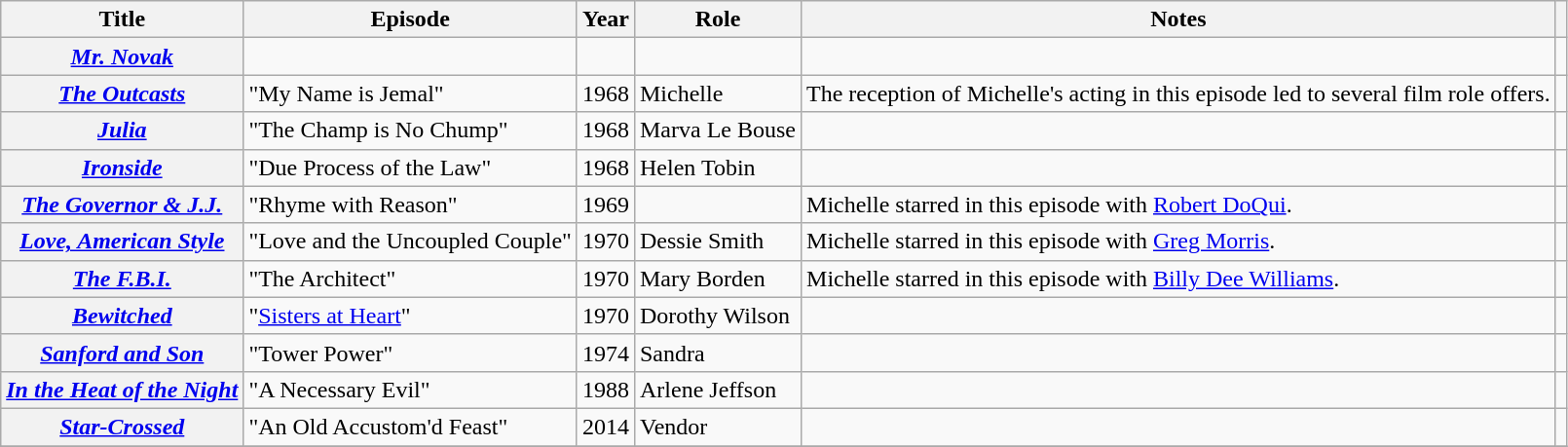<table class="wikitable plainrowheaders sortable">
<tr>
<th scope="col">Title</th>
<th scope="col">Episode</th>
<th scope="col">Year</th>
<th scope="col">Role</th>
<th scope="col" class="unsortable">Notes</th>
<th scope="col" class="unsortable"></th>
</tr>
<tr>
<th scope=row><em><a href='#'>Mr. Novak</a></em></th>
<td></td>
<td></td>
<td></td>
<td></td>
<td style="text-align:center;"></td>
</tr>
<tr>
<th scope=row><em><a href='#'>The Outcasts</a></em></th>
<td>"My Name is Jemal"</td>
<td>1968</td>
<td>Michelle</td>
<td>The reception of Michelle's acting in this episode led to several film role offers.</td>
<td style="text-align:center;"></td>
</tr>
<tr>
<th scope=row><em><a href='#'>Julia</a></em></th>
<td>"The Champ is No Chump"</td>
<td>1968</td>
<td>Marva Le Bouse</td>
<td></td>
<td style="text-align:center;"></td>
</tr>
<tr>
<th scope=row><em><a href='#'>Ironside</a></em></th>
<td>"Due Process of the Law"</td>
<td>1968</td>
<td>Helen Tobin</td>
<td></td>
<td style="text-align:center;"></td>
</tr>
<tr>
<th scope=row><em><a href='#'>The Governor & J.J.</a></em></th>
<td>"Rhyme with Reason"</td>
<td>1969</td>
<td></td>
<td>Michelle starred in this episode with <a href='#'>Robert DoQui</a>.</td>
<td style="text-align:center;"></td>
</tr>
<tr>
<th scope=row><em><a href='#'>Love, American Style</a></em></th>
<td>"Love and the Uncoupled Couple"</td>
<td>1970</td>
<td>Dessie Smith</td>
<td>Michelle starred in this episode with <a href='#'>Greg Morris</a>.</td>
<td style="text-align:center;"></td>
</tr>
<tr>
<th scope=row><em><a href='#'>The F.B.I.</a></em></th>
<td>"The Architect"</td>
<td>1970</td>
<td>Mary Borden</td>
<td>Michelle starred in this episode with <a href='#'>Billy Dee Williams</a>.</td>
<td style="text-align:center;"></td>
</tr>
<tr>
<th scope=row><em><a href='#'>Bewitched</a></em></th>
<td>"<a href='#'>Sisters at Heart</a>"</td>
<td>1970</td>
<td>Dorothy Wilson</td>
<td></td>
<td style="text-align:center;"></td>
</tr>
<tr>
<th scope=row><em><a href='#'>Sanford and Son</a></em></th>
<td>"Tower Power"</td>
<td>1974</td>
<td>Sandra</td>
<td></td>
<td style="text-align:center;"></td>
</tr>
<tr>
<th scope=row><em><a href='#'>In the Heat of the Night</a></em></th>
<td>"A Necessary Evil"</td>
<td>1988</td>
<td>Arlene Jeffson</td>
<td></td>
<td style="text-align:center;"></td>
</tr>
<tr>
<th scope=row><em><a href='#'>Star-Crossed</a></em></th>
<td>"An Old Accustom'd Feast"</td>
<td>2014</td>
<td>Vendor</td>
<td></td>
<td style="text-align:center;"></td>
</tr>
<tr>
</tr>
</table>
